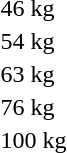<table>
<tr>
<td>46 kg<br></td>
<td></td>
<td></td>
<td></td>
</tr>
<tr>
<td>54 kg<br></td>
<td></td>
<td></td>
<td></td>
</tr>
<tr>
<td>63 kg<br></td>
<td></td>
<td></td>
<td></td>
</tr>
<tr>
<td>76 kg<br></td>
<td></td>
<td></td>
<td></td>
</tr>
<tr>
<td>100 kg<br></td>
<td></td>
<td></td>
<td></td>
</tr>
</table>
